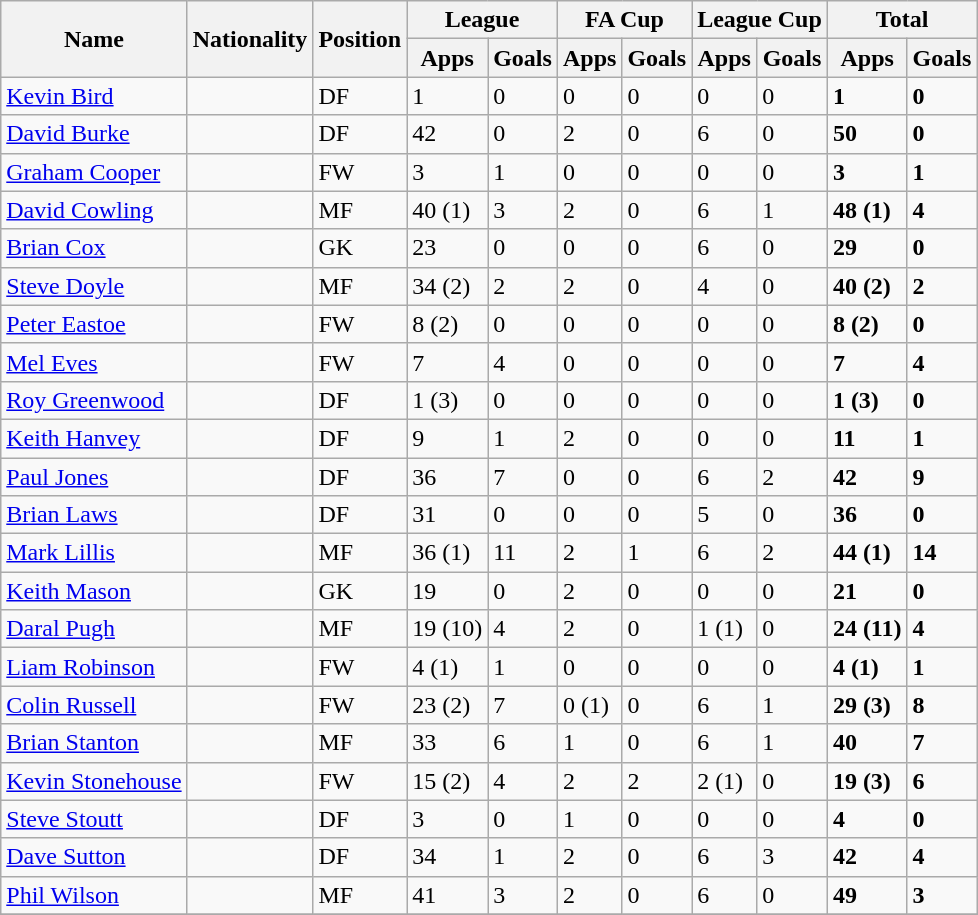<table class="wikitable sortable">
<tr>
<th scope=col rowspan=2>Name</th>
<th scope=col rowspan=2>Nationality</th>
<th scope=col rowspan=2>Position</th>
<th colspan=2>League</th>
<th colspan=2>FA Cup</th>
<th colspan=2>League Cup</th>
<th colspan=2>Total</th>
</tr>
<tr>
<th>Apps</th>
<th>Goals</th>
<th>Apps</th>
<th>Goals</th>
<th>Apps</th>
<th>Goals</th>
<th>Apps</th>
<th>Goals</th>
</tr>
<tr>
<td><a href='#'>Kevin Bird</a></td>
<td></td>
<td>DF</td>
<td>1</td>
<td>0</td>
<td>0</td>
<td>0</td>
<td>0</td>
<td>0</td>
<td><strong>1</strong></td>
<td><strong>0</strong></td>
</tr>
<tr>
<td><a href='#'>David Burke</a></td>
<td></td>
<td>DF</td>
<td>42</td>
<td>0</td>
<td>2</td>
<td>0</td>
<td>6</td>
<td>0</td>
<td><strong>50</strong></td>
<td><strong>0</strong></td>
</tr>
<tr>
<td><a href='#'>Graham Cooper</a></td>
<td></td>
<td>FW</td>
<td>3</td>
<td>1</td>
<td>0</td>
<td>0</td>
<td>0</td>
<td>0</td>
<td><strong>3</strong></td>
<td><strong>1</strong></td>
</tr>
<tr>
<td><a href='#'>David Cowling</a></td>
<td></td>
<td>MF</td>
<td>40 (1)</td>
<td>3</td>
<td>2</td>
<td>0</td>
<td>6</td>
<td>1</td>
<td><strong>48 (1)</strong></td>
<td><strong>4</strong></td>
</tr>
<tr>
<td><a href='#'>Brian Cox</a></td>
<td></td>
<td>GK</td>
<td>23</td>
<td>0</td>
<td>0</td>
<td>0</td>
<td>6</td>
<td>0</td>
<td><strong>29</strong></td>
<td><strong>0</strong></td>
</tr>
<tr>
<td><a href='#'>Steve Doyle</a></td>
<td></td>
<td>MF</td>
<td>34 (2)</td>
<td>2</td>
<td>2</td>
<td>0</td>
<td>4</td>
<td>0</td>
<td><strong>40 (2)</strong></td>
<td><strong>2</strong></td>
</tr>
<tr>
<td><a href='#'>Peter Eastoe</a></td>
<td></td>
<td>FW</td>
<td>8 (2)</td>
<td>0</td>
<td>0</td>
<td>0</td>
<td>0</td>
<td>0</td>
<td><strong>8 (2)</strong></td>
<td><strong>0</strong></td>
</tr>
<tr>
<td><a href='#'>Mel Eves</a></td>
<td></td>
<td>FW</td>
<td>7</td>
<td>4</td>
<td>0</td>
<td>0</td>
<td>0</td>
<td>0</td>
<td><strong>7</strong></td>
<td><strong>4</strong></td>
</tr>
<tr>
<td><a href='#'>Roy Greenwood</a></td>
<td></td>
<td>DF</td>
<td>1 (3)</td>
<td>0</td>
<td>0</td>
<td>0</td>
<td>0</td>
<td>0</td>
<td><strong>1 (3)</strong></td>
<td><strong>0</strong></td>
</tr>
<tr>
<td><a href='#'>Keith Hanvey</a></td>
<td></td>
<td>DF</td>
<td>9</td>
<td>1</td>
<td>2</td>
<td>0</td>
<td>0</td>
<td>0</td>
<td><strong>11</strong></td>
<td><strong>1</strong></td>
</tr>
<tr>
<td><a href='#'>Paul Jones</a></td>
<td></td>
<td>DF</td>
<td>36</td>
<td>7</td>
<td>0</td>
<td>0</td>
<td>6</td>
<td>2</td>
<td><strong>42</strong></td>
<td><strong>9</strong></td>
</tr>
<tr>
<td><a href='#'>Brian Laws</a></td>
<td></td>
<td>DF</td>
<td>31</td>
<td>0</td>
<td>0</td>
<td>0</td>
<td>5</td>
<td>0</td>
<td><strong>36</strong></td>
<td><strong>0</strong></td>
</tr>
<tr>
<td><a href='#'>Mark Lillis</a></td>
<td></td>
<td>MF</td>
<td>36 (1)</td>
<td>11</td>
<td>2</td>
<td>1</td>
<td>6</td>
<td>2</td>
<td><strong>44 (1)</strong></td>
<td><strong>14</strong></td>
</tr>
<tr>
<td><a href='#'>Keith Mason</a></td>
<td></td>
<td>GK</td>
<td>19</td>
<td>0</td>
<td>2</td>
<td>0</td>
<td>0</td>
<td>0</td>
<td><strong>21</strong></td>
<td><strong>0</strong></td>
</tr>
<tr>
<td><a href='#'>Daral Pugh</a></td>
<td></td>
<td>MF</td>
<td>19 (10)</td>
<td>4</td>
<td>2</td>
<td>0</td>
<td>1 (1)</td>
<td>0</td>
<td><strong>24 (11)</strong></td>
<td><strong>4</strong></td>
</tr>
<tr>
<td><a href='#'>Liam Robinson</a></td>
<td></td>
<td>FW</td>
<td>4 (1)</td>
<td>1</td>
<td>0</td>
<td>0</td>
<td>0</td>
<td>0</td>
<td><strong>4 (1)</strong></td>
<td><strong>1</strong></td>
</tr>
<tr>
<td><a href='#'>Colin Russell</a></td>
<td></td>
<td>FW</td>
<td>23 (2)</td>
<td>7</td>
<td>0 (1)</td>
<td>0</td>
<td>6</td>
<td>1</td>
<td><strong>29 (3)</strong></td>
<td><strong>8</strong></td>
</tr>
<tr>
<td><a href='#'>Brian Stanton</a></td>
<td></td>
<td>MF</td>
<td>33</td>
<td>6</td>
<td>1</td>
<td>0</td>
<td>6</td>
<td>1</td>
<td><strong>40</strong></td>
<td><strong>7</strong></td>
</tr>
<tr>
<td><a href='#'>Kevin Stonehouse</a></td>
<td></td>
<td>FW</td>
<td>15 (2)</td>
<td>4</td>
<td>2</td>
<td>2</td>
<td>2 (1)</td>
<td>0</td>
<td><strong>19 (3)</strong></td>
<td><strong>6</strong></td>
</tr>
<tr>
<td><a href='#'>Steve Stoutt</a></td>
<td></td>
<td>DF</td>
<td>3</td>
<td>0</td>
<td>1</td>
<td>0</td>
<td>0</td>
<td>0</td>
<td><strong>4</strong></td>
<td><strong>0</strong></td>
</tr>
<tr>
<td><a href='#'>Dave Sutton</a></td>
<td></td>
<td>DF</td>
<td>34</td>
<td>1</td>
<td>2</td>
<td>0</td>
<td>6</td>
<td>3</td>
<td><strong>42</strong></td>
<td><strong>4</strong></td>
</tr>
<tr>
<td><a href='#'>Phil Wilson</a></td>
<td></td>
<td>MF</td>
<td>41</td>
<td>3</td>
<td>2</td>
<td>0</td>
<td>6</td>
<td>0</td>
<td><strong>49</strong></td>
<td><strong>3</strong></td>
</tr>
<tr>
</tr>
</table>
